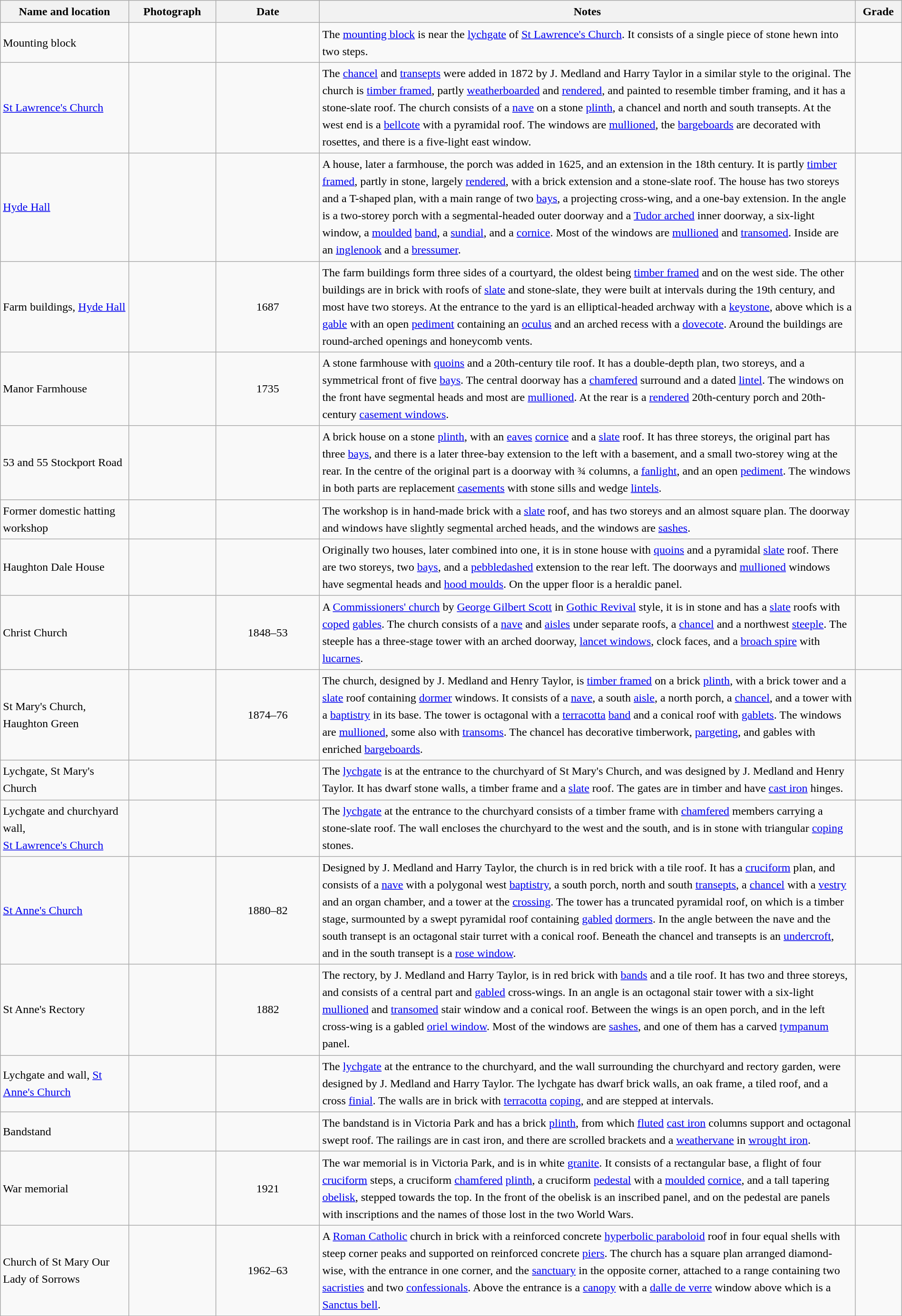<table class="wikitable sortable plainrowheaders" style="width:100%; border:0; text-align:left; line-height:150%;">
<tr>
<th scope="col"  style="width:150px">Name and location</th>
<th scope="col"  style="width:100px" class="unsortable">Photograph</th>
<th scope="col"  style="width:120px">Date</th>
<th scope="col"  style="width:650px" class="unsortable">Notes</th>
<th scope="col"  style="width:50px">Grade</th>
</tr>
<tr>
<td>Mounting block<br><small></small></td>
<td></td>
<td align="center"></td>
<td>The <a href='#'>mounting block</a> is near the <a href='#'>lychgate</a> of <a href='#'>St Lawrence's Church</a>. It consists of a single piece of stone hewn into two steps.</td>
<td align="center" ></td>
</tr>
<tr>
<td><a href='#'>St Lawrence's Church</a><br><small></small></td>
<td></td>
<td align="center"></td>
<td>The <a href='#'>chancel</a> and <a href='#'>transepts</a> were added in 1872 by J. Medland and Harry Taylor in a similar style to the original. The church is <a href='#'>timber framed</a>, partly <a href='#'>weatherboarded</a> and <a href='#'>rendered</a>, and painted to resemble timber framing, and it has a stone-slate roof. The church consists of a <a href='#'>nave</a> on a stone <a href='#'>plinth</a>, a chancel and north and south transepts. At the west end is a <a href='#'>bellcote</a> with a pyramidal roof. The windows are <a href='#'>mullioned</a>, the <a href='#'>bargeboards</a> are decorated with rosettes, and there is a five-light east window.</td>
<td align="center" ></td>
</tr>
<tr>
<td><a href='#'>Hyde Hall</a><br><small></small></td>
<td></td>
<td align="center"></td>
<td>A house, later a farmhouse, the porch was added in 1625, and an extension in the 18th century. It is partly <a href='#'>timber framed</a>, partly in stone, largely <a href='#'>rendered</a>, with a brick extension and a stone-slate roof. The house has two storeys and a T-shaped plan, with a main range of two <a href='#'>bays</a>, a projecting cross-wing, and a one-bay extension. In the angle is a two-storey porch with a segmental-headed outer doorway and a <a href='#'>Tudor arched</a> inner doorway, a six-light window, a <a href='#'>moulded</a> <a href='#'>band</a>, a <a href='#'>sundial</a>, and a <a href='#'>cornice</a>. Most of the windows are <a href='#'>mullioned</a> and <a href='#'>transomed</a>. Inside are an <a href='#'>inglenook</a> and a <a href='#'>bressumer</a>.</td>
<td align="center" ></td>
</tr>
<tr>
<td>Farm buildings, <a href='#'>Hyde Hall</a><br><small></small></td>
<td></td>
<td align="center">1687</td>
<td>The farm buildings form three sides of a courtyard, the oldest being <a href='#'>timber framed</a> and on the west side. The other buildings are in brick with roofs of <a href='#'>slate</a> and stone-slate, they were built at intervals during the 19th century, and most have two storeys. At the entrance to the yard is an elliptical-headed archway with a <a href='#'>keystone</a>, above which is a <a href='#'>gable</a> with an open <a href='#'>pediment</a> containing an <a href='#'>oculus</a> and an arched recess with a <a href='#'>dovecote</a>. Around the buildings are round-arched openings and honeycomb vents.</td>
<td align="center" ></td>
</tr>
<tr>
<td>Manor Farmhouse<br><small></small></td>
<td></td>
<td align="center">1735</td>
<td>A stone farmhouse with <a href='#'>quoins</a> and a 20th-century tile roof. It has a double-depth plan, two storeys, and a symmetrical front of five <a href='#'>bays</a>. The central doorway has a <a href='#'>chamfered</a> surround and a dated <a href='#'>lintel</a>. The windows on the front have segmental heads and most are <a href='#'>mullioned</a>. At the rear is a <a href='#'>rendered</a> 20th-century porch and 20th-century <a href='#'>casement windows</a>.</td>
<td align="center" ></td>
</tr>
<tr>
<td>53 and 55 Stockport Road<br><small></small></td>
<td></td>
<td align="center"></td>
<td>A brick house on a stone <a href='#'>plinth</a>, with an <a href='#'>eaves</a> <a href='#'>cornice</a> and a <a href='#'>slate</a> roof. It has three storeys, the original part has three <a href='#'>bays</a>, and there is a later three-bay extension to the left with a basement, and a small two-storey wing at the rear. In the centre of the original part is a doorway with ¾ columns, a <a href='#'>fanlight</a>, and an open <a href='#'>pediment</a>. The windows in both parts are replacement <a href='#'>casements</a> with stone sills and wedge <a href='#'>lintels</a>.</td>
<td align="center" ></td>
</tr>
<tr>
<td>Former domestic hatting workshop<br><small></small></td>
<td></td>
<td align="center"></td>
<td>The workshop is in hand-made brick with a <a href='#'>slate</a> roof, and has two storeys and an almost square plan. The doorway and windows have slightly segmental arched heads, and the windows are <a href='#'>sashes</a>.</td>
<td align="center" ></td>
</tr>
<tr>
<td>Haughton Dale House<br><small></small></td>
<td></td>
<td align="center"></td>
<td>Originally two houses, later combined into one, it is in stone house with <a href='#'>quoins</a> and a pyramidal <a href='#'>slate</a> roof. There are two storeys, two <a href='#'>bays</a>, and a <a href='#'>pebbledashed</a> extension to the rear left. The doorways and <a href='#'>mullioned</a> windows have segmental heads and <a href='#'>hood moulds</a>. On the upper floor is a heraldic panel.</td>
<td align="center" ></td>
</tr>
<tr>
<td>Christ Church<br><small></small></td>
<td></td>
<td align="center">1848–53</td>
<td>A <a href='#'>Commissioners' church</a> by <a href='#'>George Gilbert Scott</a> in <a href='#'>Gothic Revival</a> style, it is in stone and has a <a href='#'>slate</a> roofs with <a href='#'>coped</a> <a href='#'>gables</a>. The church consists of a <a href='#'>nave</a> and <a href='#'>aisles</a> under separate roofs, a <a href='#'>chancel</a> and a northwest <a href='#'>steeple</a>. The steeple has a three-stage tower with an arched doorway, <a href='#'>lancet windows</a>, clock faces, and a <a href='#'>broach spire</a> with <a href='#'>lucarnes</a>.</td>
<td align="center" ></td>
</tr>
<tr>
<td>St Mary's Church, Haughton Green<br><small></small></td>
<td></td>
<td align="center">1874–76</td>
<td>The church, designed by J. Medland and Henry Taylor, is <a href='#'>timber framed</a> on a brick <a href='#'>plinth</a>, with a brick tower and a <a href='#'>slate</a> roof containing <a href='#'>dormer</a> windows. It consists of a <a href='#'>nave</a>, a south <a href='#'>aisle</a>, a north porch, a <a href='#'>chancel</a>, and a tower with a <a href='#'>baptistry</a> in its base. The tower is octagonal with a <a href='#'>terracotta</a> <a href='#'>band</a> and a conical roof with <a href='#'>gablets</a>. The windows are <a href='#'>mullioned</a>, some also with <a href='#'>transoms</a>. The chancel has decorative timberwork, <a href='#'>pargeting</a>, and gables with enriched <a href='#'>bargeboards</a>.</td>
<td align="center" ></td>
</tr>
<tr>
<td>Lychgate, St Mary's Church<br><small></small></td>
<td></td>
<td align="center"></td>
<td>The <a href='#'>lychgate</a> is at the entrance to the churchyard of St Mary's Church, and was designed by J. Medland and Henry Taylor. It has dwarf stone walls, a timber frame and a <a href='#'>slate</a> roof. The gates are in timber and have <a href='#'>cast iron</a> hinges.</td>
<td align="center" ></td>
</tr>
<tr>
<td>Lychgate and churchyard wall,<br><a href='#'>St Lawrence's Church</a><br><small></small></td>
<td></td>
<td align="center"></td>
<td>The <a href='#'>lychgate</a> at the entrance to the churchyard consists of a timber frame with <a href='#'>chamfered</a> members carrying a stone-slate roof. The wall encloses the churchyard to the west and the south, and is in stone with triangular <a href='#'>coping</a> stones.</td>
<td align="center" ></td>
</tr>
<tr>
<td><a href='#'>St Anne's Church</a><br><small></small></td>
<td></td>
<td align="center">1880–82</td>
<td>Designed by J. Medland and Harry Taylor, the church is in red brick with a tile roof. It has a <a href='#'>cruciform</a> plan, and consists of a <a href='#'>nave</a> with a polygonal west <a href='#'>baptistry</a>, a south porch, north and south <a href='#'>transepts</a>, a <a href='#'>chancel</a> with a <a href='#'>vestry</a> and an organ chamber, and a tower at the <a href='#'>crossing</a>. The tower has a truncated pyramidal roof, on which is a timber stage, surmounted by a swept pyramidal roof containing <a href='#'>gabled</a> <a href='#'>dormers</a>. In the angle between the nave and the south transept is an octagonal stair turret with a conical roof. Beneath the chancel and transepts is an <a href='#'>undercroft</a>, and in the south transept is a <a href='#'>rose window</a>.</td>
<td align="center" ></td>
</tr>
<tr>
<td>St Anne's Rectory<br><small></small></td>
<td></td>
<td align="center">1882</td>
<td>The rectory, by J. Medland and Harry Taylor, is in red brick with <a href='#'>bands</a> and a tile roof. It has two and three storeys, and consists of a central part and <a href='#'>gabled</a> cross-wings. In an angle is an octagonal stair tower with a six-light <a href='#'>mullioned</a> and <a href='#'>transomed</a> stair window and a conical roof. Between the wings is an open porch, and in the left cross-wing is a gabled <a href='#'>oriel window</a>. Most of the windows are <a href='#'>sashes</a>, and one of them has a carved <a href='#'>tympanum</a> panel.</td>
<td align="center" ></td>
</tr>
<tr>
<td>Lychgate and wall, <a href='#'>St Anne's Church</a><br><small></small></td>
<td></td>
<td align="center"></td>
<td>The <a href='#'>lychgate</a> at the entrance to the churchyard, and the wall surrounding the churchyard and rectory garden, were designed by J. Medland and Harry Taylor. The lychgate has dwarf brick walls, an oak frame, a tiled roof, and a cross <a href='#'>finial</a>. The walls are in brick with <a href='#'>terracotta</a> <a href='#'>coping</a>, and are stepped at intervals.</td>
<td align="center" ></td>
</tr>
<tr>
<td>Bandstand<br><small></small></td>
<td></td>
<td align="center"></td>
<td>The bandstand is in Victoria Park and has a brick <a href='#'>plinth</a>, from which <a href='#'>fluted</a> <a href='#'>cast iron</a> columns support and octagonal swept roof. The railings are in cast iron, and there are scrolled brackets and a <a href='#'>weathervane</a> in <a href='#'>wrought iron</a>.</td>
<td align="center" ></td>
</tr>
<tr>
<td>War memorial<br><small></small></td>
<td></td>
<td align="center">1921</td>
<td>The war memorial is in Victoria Park, and is in white <a href='#'>granite</a>. It consists of a rectangular base, a flight of four <a href='#'>cruciform</a> steps, a cruciform <a href='#'>chamfered</a> <a href='#'>plinth</a>, a cruciform <a href='#'>pedestal</a> with a <a href='#'>moulded</a> <a href='#'>cornice</a>, and a tall tapering <a href='#'>obelisk</a>, stepped towards the top. In the front of the obelisk is an inscribed panel, and on the pedestal are panels with inscriptions and the names of those lost in the two World Wars.</td>
<td align="center" ></td>
</tr>
<tr>
<td>Church of St Mary Our Lady of Sorrows<br><small></small></td>
<td></td>
<td align="center">1962–63</td>
<td>A <a href='#'>Roman Catholic</a> church in brick with a reinforced concrete <a href='#'>hyperbolic paraboloid</a> roof in four equal shells with steep corner peaks and supported on reinforced concrete <a href='#'>piers</a>. The church has a square plan arranged diamond-wise, with the entrance in one corner, and the <a href='#'>sanctuary</a> in the opposite corner, attached to a range containing two <a href='#'>sacristies</a> and two <a href='#'>confessionals</a>. Above the entrance is a <a href='#'>canopy</a> with a <a href='#'>dalle de verre</a> window above which is a <a href='#'>Sanctus bell</a>.</td>
<td align="center" ></td>
</tr>
<tr>
</tr>
</table>
